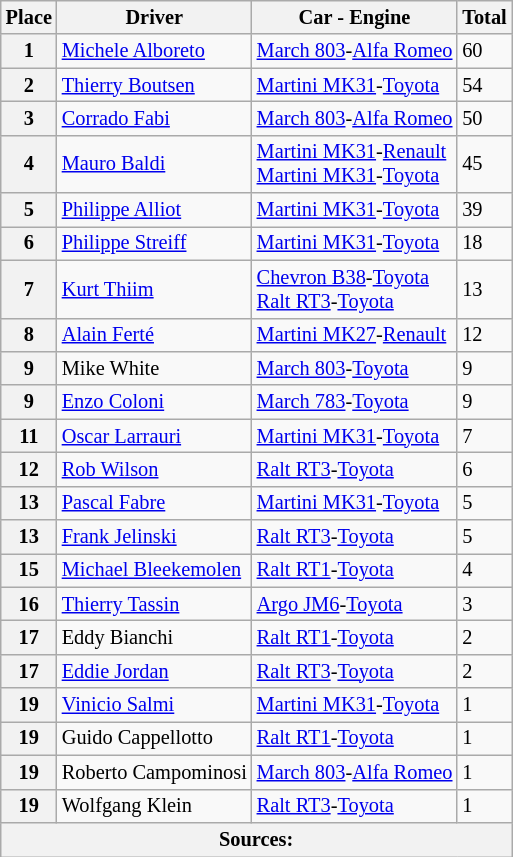<table class="wikitable" style="font-size: 85%;">
<tr>
<th>Place</th>
<th>Driver</th>
<th>Car - Engine</th>
<th>Total</th>
</tr>
<tr>
<th>1</th>
<td> <a href='#'>Michele Alboreto</a></td>
<td><a href='#'>March 803</a>-<a href='#'>Alfa Romeo</a></td>
<td>60</td>
</tr>
<tr>
<th>2</th>
<td> <a href='#'>Thierry Boutsen</a></td>
<td><a href='#'>Martini MK31</a>-<a href='#'>Toyota</a></td>
<td>54</td>
</tr>
<tr>
<th>3</th>
<td> <a href='#'>Corrado Fabi</a></td>
<td><a href='#'>March 803</a>-<a href='#'>Alfa Romeo</a></td>
<td>50</td>
</tr>
<tr>
<th>4</th>
<td> <a href='#'>Mauro Baldi</a></td>
<td><a href='#'>Martini MK31</a>-<a href='#'>Renault</a><br><a href='#'>Martini MK31</a>-<a href='#'>Toyota</a><br></td>
<td>45</td>
</tr>
<tr>
<th>5</th>
<td> <a href='#'>Philippe Alliot</a></td>
<td><a href='#'>Martini MK31</a>-<a href='#'>Toyota</a></td>
<td>39</td>
</tr>
<tr>
<th>6</th>
<td> <a href='#'>Philippe Streiff</a></td>
<td><a href='#'>Martini MK31</a>-<a href='#'>Toyota</a></td>
<td>18</td>
</tr>
<tr>
<th>7</th>
<td> <a href='#'>Kurt Thiim</a></td>
<td><a href='#'>Chevron B38</a>-<a href='#'>Toyota</a><br><a href='#'>Ralt RT3</a>-<a href='#'>Toyota</a></td>
<td>13</td>
</tr>
<tr>
<th>8</th>
<td> <a href='#'>Alain Ferté</a></td>
<td><a href='#'>Martini MK27</a>-<a href='#'>Renault</a></td>
<td>12</td>
</tr>
<tr>
<th>9</th>
<td> Mike White</td>
<td><a href='#'>March 803</a>-<a href='#'>Toyota</a></td>
<td>9</td>
</tr>
<tr>
<th>9</th>
<td> <a href='#'>Enzo Coloni</a></td>
<td><a href='#'>March 783</a>-<a href='#'>Toyota</a></td>
<td>9</td>
</tr>
<tr>
<th>11</th>
<td> <a href='#'>Oscar Larrauri</a></td>
<td><a href='#'>Martini MK31</a>-<a href='#'>Toyota</a></td>
<td>7</td>
</tr>
<tr>
<th>12</th>
<td> <a href='#'>Rob Wilson</a></td>
<td><a href='#'>Ralt RT3</a>-<a href='#'>Toyota</a></td>
<td>6</td>
</tr>
<tr>
<th>13</th>
<td> <a href='#'>Pascal Fabre</a></td>
<td><a href='#'>Martini MK31</a>-<a href='#'>Toyota</a></td>
<td>5</td>
</tr>
<tr>
<th>13</th>
<td> <a href='#'>Frank Jelinski</a></td>
<td><a href='#'>Ralt RT3</a>-<a href='#'>Toyota</a></td>
<td>5</td>
</tr>
<tr>
<th>15</th>
<td> <a href='#'>Michael Bleekemolen</a></td>
<td><a href='#'>Ralt RT1</a>-<a href='#'>Toyota</a></td>
<td>4</td>
</tr>
<tr>
<th>16</th>
<td> <a href='#'>Thierry Tassin</a></td>
<td><a href='#'>Argo JM6</a>-<a href='#'>Toyota</a></td>
<td>3</td>
</tr>
<tr>
<th>17</th>
<td> Eddy Bianchi</td>
<td><a href='#'>Ralt RT1</a>-<a href='#'>Toyota</a></td>
<td>2</td>
</tr>
<tr>
<th>17</th>
<td> <a href='#'>Eddie Jordan</a></td>
<td><a href='#'>Ralt RT3</a>-<a href='#'>Toyota</a></td>
<td>2</td>
</tr>
<tr>
<th>19</th>
<td> <a href='#'>Vinicio Salmi</a></td>
<td><a href='#'>Martini MK31</a>-<a href='#'>Toyota</a></td>
<td>1</td>
</tr>
<tr>
<th>19</th>
<td> Guido Cappellotto</td>
<td><a href='#'>Ralt RT1</a>-<a href='#'>Toyota</a></td>
<td>1</td>
</tr>
<tr>
<th>19</th>
<td> Roberto Campominosi</td>
<td><a href='#'>March 803</a>-<a href='#'>Alfa Romeo</a></td>
<td>1</td>
</tr>
<tr>
<th>19</th>
<td> Wolfgang Klein</td>
<td><a href='#'>Ralt RT3</a>-<a href='#'>Toyota</a></td>
<td>1</td>
</tr>
<tr>
<th colspan="4">Sources:</th>
</tr>
</table>
